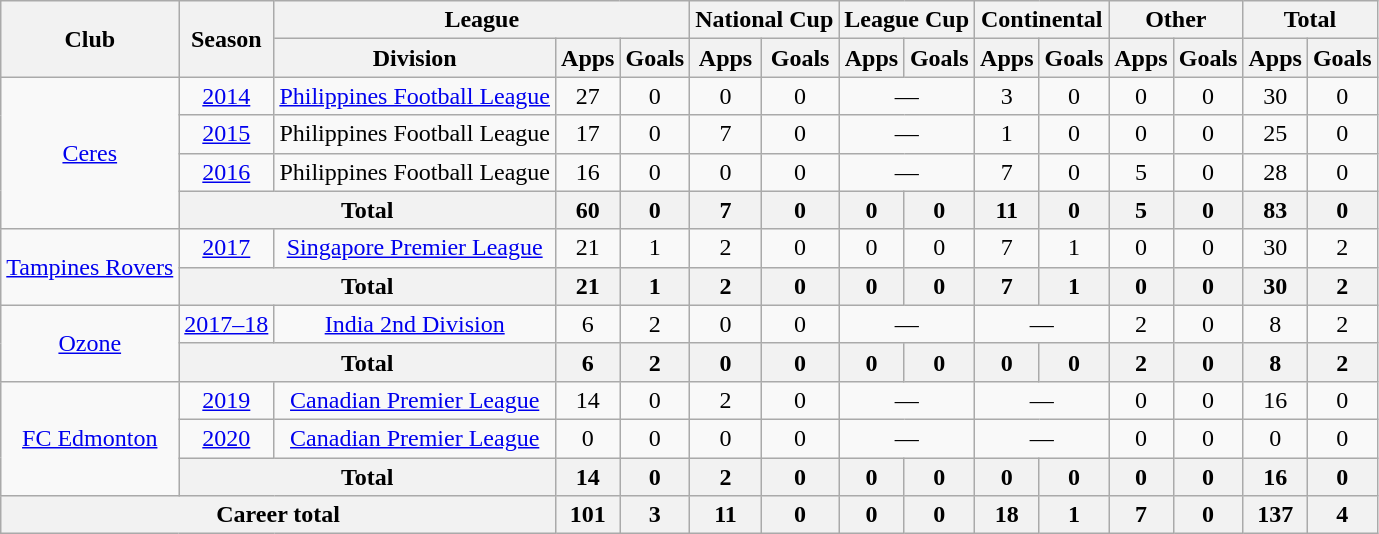<table class="wikitable" style="text-align:center">
<tr>
<th rowspan="2">Club</th>
<th rowspan="2">Season</th>
<th colspan="3">League</th>
<th colspan="2">National Cup</th>
<th colspan="2">League Cup</th>
<th colspan="2">Continental</th>
<th colspan="2">Other</th>
<th colspan="2">Total</th>
</tr>
<tr>
<th>Division</th>
<th>Apps</th>
<th>Goals</th>
<th>Apps</th>
<th>Goals</th>
<th>Apps</th>
<th>Goals</th>
<th>Apps</th>
<th>Goals</th>
<th>Apps</th>
<th>Goals</th>
<th>Apps</th>
<th>Goals</th>
</tr>
<tr>
<td rowspan="4"><a href='#'>Ceres</a></td>
<td><a href='#'>2014</a></td>
<td><a href='#'>Philippines Football League</a></td>
<td>27</td>
<td>0</td>
<td>0</td>
<td>0</td>
<td colspan="2">—</td>
<td>3</td>
<td>0</td>
<td>0</td>
<td>0</td>
<td>30</td>
<td>0</td>
</tr>
<tr>
<td><a href='#'>2015</a></td>
<td>Philippines Football League</td>
<td>17</td>
<td>0</td>
<td>7</td>
<td>0</td>
<td colspan="2">—</td>
<td>1</td>
<td>0</td>
<td>0</td>
<td>0</td>
<td>25</td>
<td>0</td>
</tr>
<tr>
<td><a href='#'>2016</a></td>
<td>Philippines Football League</td>
<td>16</td>
<td>0</td>
<td>0</td>
<td>0</td>
<td colspan="2">—</td>
<td>7</td>
<td>0</td>
<td>5</td>
<td>0</td>
<td>28</td>
<td>0</td>
</tr>
<tr>
<th colspan="2">Total</th>
<th>60</th>
<th>0</th>
<th>7</th>
<th>0</th>
<th>0</th>
<th>0</th>
<th>11</th>
<th>0</th>
<th>5</th>
<th>0</th>
<th>83</th>
<th>0</th>
</tr>
<tr>
<td rowspan="2"><a href='#'>Tampines Rovers</a></td>
<td><a href='#'>2017</a></td>
<td><a href='#'>Singapore Premier League</a></td>
<td>21</td>
<td>1</td>
<td>2</td>
<td>0</td>
<td>0</td>
<td>0</td>
<td>7</td>
<td>1</td>
<td>0</td>
<td>0</td>
<td>30</td>
<td>2</td>
</tr>
<tr>
<th colspan="2">Total</th>
<th>21</th>
<th>1</th>
<th>2</th>
<th>0</th>
<th>0</th>
<th>0</th>
<th>7</th>
<th>1</th>
<th>0</th>
<th>0</th>
<th>30</th>
<th>2</th>
</tr>
<tr>
<td rowspan="2"><a href='#'>Ozone</a></td>
<td><a href='#'>2017–18</a></td>
<td><a href='#'>India 2nd Division</a></td>
<td>6</td>
<td>2</td>
<td>0</td>
<td>0</td>
<td colspan="2">—</td>
<td colspan="2">—</td>
<td>2</td>
<td>0</td>
<td>8</td>
<td>2</td>
</tr>
<tr>
<th colspan="2">Total</th>
<th>6</th>
<th>2</th>
<th>0</th>
<th>0</th>
<th>0</th>
<th>0</th>
<th>0</th>
<th>0</th>
<th>2</th>
<th>0</th>
<th>8</th>
<th>2</th>
</tr>
<tr>
<td rowspan="3"><a href='#'>FC Edmonton</a></td>
<td><a href='#'>2019</a></td>
<td><a href='#'>Canadian Premier League</a></td>
<td>14</td>
<td>0</td>
<td>2</td>
<td>0</td>
<td colspan="2">—</td>
<td colspan="2">—</td>
<td>0</td>
<td>0</td>
<td>16</td>
<td>0</td>
</tr>
<tr>
<td><a href='#'>2020</a></td>
<td><a href='#'>Canadian Premier League</a></td>
<td>0</td>
<td>0</td>
<td>0</td>
<td>0</td>
<td colspan="2">—</td>
<td colspan="2">—</td>
<td>0</td>
<td>0</td>
<td>0</td>
<td>0</td>
</tr>
<tr>
<th colspan="2">Total</th>
<th>14</th>
<th>0</th>
<th>2</th>
<th>0</th>
<th>0</th>
<th>0</th>
<th>0</th>
<th>0</th>
<th>0</th>
<th>0</th>
<th>16</th>
<th>0</th>
</tr>
<tr>
<th colspan="3">Career total</th>
<th>101</th>
<th>3</th>
<th>11</th>
<th>0</th>
<th>0</th>
<th>0</th>
<th>18</th>
<th>1</th>
<th>7</th>
<th>0</th>
<th>137</th>
<th>4</th>
</tr>
</table>
